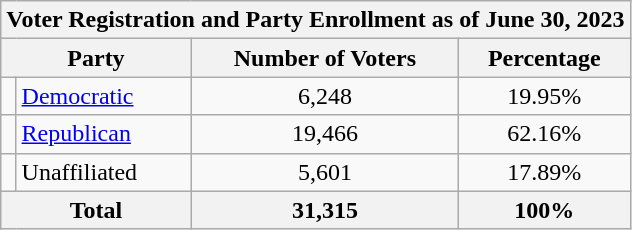<table class=wikitable>
<tr>
<th colspan = 6>Voter Registration and Party Enrollment as of June 30, 2023</th>
</tr>
<tr>
<th colspan = 2>Party</th>
<th>Number of Voters</th>
<th>Percentage</th>
</tr>
<tr>
<td></td>
<td><a href='#'>Democratic</a></td>
<td align = center>6,248</td>
<td align = center>19.95%</td>
</tr>
<tr>
<td></td>
<td><a href='#'>Republican</a></td>
<td align = center>19,466</td>
<td align = center>62.16%</td>
</tr>
<tr>
<td></td>
<td>Unaffiliated</td>
<td align = center>5,601</td>
<td align = center>17.89%</td>
</tr>
<tr>
<th colspan = 2>Total</th>
<th align = center>31,315</th>
<th align = center>100%</th>
</tr>
</table>
